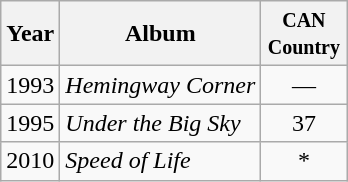<table class="wikitable">
<tr>
<th>Year</th>
<th>Album</th>
<th width="50"><small>CAN Country</small></th>
</tr>
<tr>
<td>1993</td>
<td><em>Hemingway Corner</em></td>
<td align="center">—</td>
</tr>
<tr>
<td>1995</td>
<td><em>Under the Big Sky</em></td>
<td align="center">37</td>
</tr>
<tr>
<td>2010</td>
<td><em>Speed of Life</em></td>
<td align="center">*</td>
</tr>
</table>
